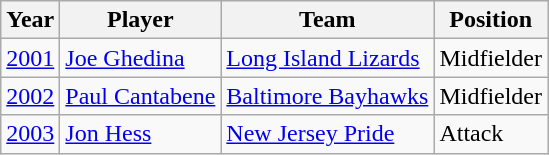<table class="wikitable">
<tr>
<th>Year</th>
<th>Player</th>
<th>Team</th>
<th>Position</th>
</tr>
<tr>
<td><a href='#'>2001</a></td>
<td><a href='#'>Joe Ghedina</a></td>
<td><a href='#'>Long Island Lizards</a></td>
<td>Midfielder</td>
</tr>
<tr>
<td><a href='#'>2002</a></td>
<td><a href='#'>Paul Cantabene</a></td>
<td><a href='#'>Baltimore Bayhawks</a></td>
<td>Midfielder</td>
</tr>
<tr>
<td><a href='#'>2003</a></td>
<td><a href='#'>Jon Hess</a></td>
<td><a href='#'>New Jersey Pride</a></td>
<td>Attack</td>
</tr>
</table>
